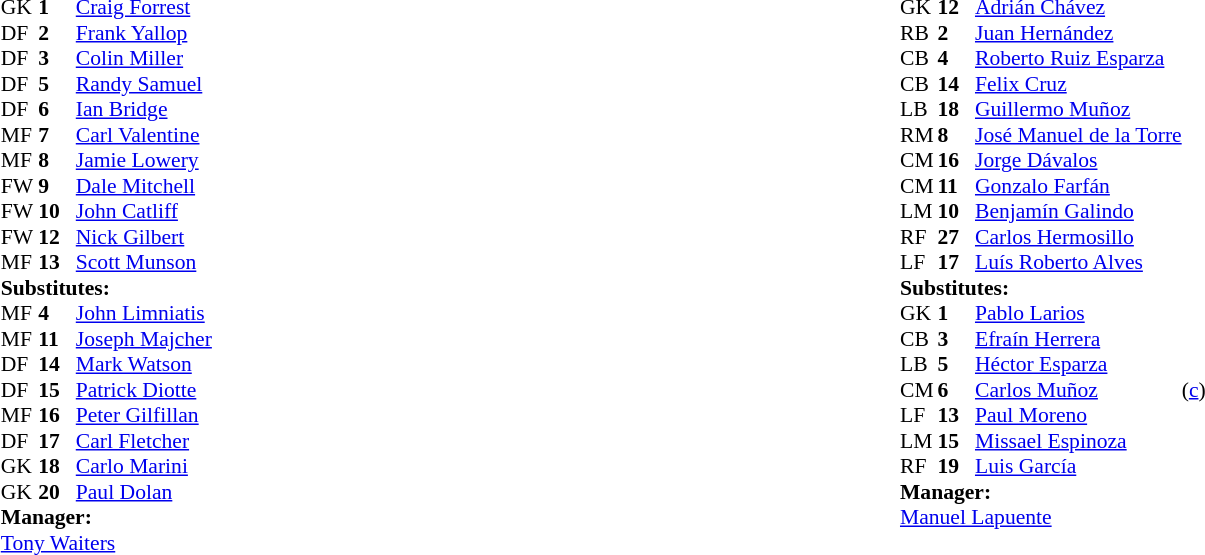<table width="100%">
<tr>
<td valign="top" width="40%"><br><table style="font-size:90%" cellspacing="0" cellpadding="0" align=center>
<tr>
<th width=25></th>
<th width=25></th>
</tr>
<tr>
<td>GK</td>
<td><strong>1</strong></td>
<td><a href='#'>Craig Forrest</a></td>
</tr>
<tr>
<td>DF</td>
<td><strong>2</strong></td>
<td><a href='#'>Frank Yallop</a></td>
</tr>
<tr>
<td>DF</td>
<td><strong>3</strong></td>
<td><a href='#'>Colin Miller</a></td>
</tr>
<tr>
<td>DF</td>
<td><strong>5</strong></td>
<td><a href='#'>Randy Samuel</a></td>
<td></td>
<td></td>
</tr>
<tr>
<td>DF</td>
<td><strong>6</strong></td>
<td><a href='#'>Ian Bridge</a></td>
<td></td>
<td></td>
</tr>
<tr>
<td>MF</td>
<td><strong>7</strong></td>
<td><a href='#'>Carl Valentine</a></td>
</tr>
<tr>
<td>MF</td>
<td><strong>8</strong></td>
<td><a href='#'>Jamie Lowery</a></td>
<td></td>
<td></td>
</tr>
<tr>
<td>FW</td>
<td><strong>9</strong></td>
<td><a href='#'>Dale Mitchell</a></td>
</tr>
<tr>
<td>FW</td>
<td><strong>10</strong></td>
<td><a href='#'>John Catliff</a></td>
</tr>
<tr>
<td>FW</td>
<td><strong>12</strong></td>
<td><a href='#'>Nick Gilbert</a></td>
</tr>
<tr>
<td>MF</td>
<td><strong>13</strong></td>
<td><a href='#'>Scott Munson</a></td>
<td></td>
<td></td>
</tr>
<tr>
</tr>
<tr>
<td colspan=3><strong>Substitutes:</strong></td>
</tr>
<tr>
<td>MF</td>
<td><strong>4</strong></td>
<td><a href='#'>John Limniatis</a></td>
</tr>
<tr>
<td>MF</td>
<td><strong>11</strong></td>
<td><a href='#'>Joseph Majcher</a></td>
</tr>
<tr>
<td>DF</td>
<td><strong>14</strong></td>
<td><a href='#'>Mark Watson</a></td>
<td></td>
<td></td>
</tr>
<tr>
<td>DF</td>
<td><strong>15</strong></td>
<td><a href='#'>Patrick Diotte</a></td>
<td></td>
<td></td>
</tr>
<tr>
<td>MF</td>
<td><strong>16</strong></td>
<td><a href='#'>Peter Gilfillan</a></td>
</tr>
<tr>
<td>DF</td>
<td><strong>17</strong></td>
<td><a href='#'>Carl Fletcher</a></td>
</tr>
<tr>
<td>GK</td>
<td><strong>18</strong></td>
<td><a href='#'>Carlo Marini</a></td>
</tr>
<tr>
<td>GK</td>
<td><strong>20</strong></td>
<td><a href='#'>Paul Dolan</a></td>
</tr>
<tr>
</tr>
<tr>
</tr>
<tr>
<td colspan=3><strong>Manager:</strong></td>
</tr>
<tr>
<td colspan=4> <a href='#'>Tony Waiters</a></td>
</tr>
</table>
</td>
<td valign="top" width="50%"><br><table style="font-size:90%; margin:auto" cellspacing="0" cellpadding="0">
<tr>
<th width=25></th>
<th width=25></th>
</tr>
<tr>
<td>GK</td>
<td><strong>12</strong></td>
<td><a href='#'>Adrián Chávez</a></td>
</tr>
<tr>
<td>RB</td>
<td><strong>2</strong></td>
<td><a href='#'>Juan Hernández</a></td>
</tr>
<tr>
<td>CB</td>
<td><strong>4</strong></td>
<td><a href='#'>Roberto Ruiz Esparza</a></td>
</tr>
<tr>
<td>CB</td>
<td><strong>14</strong></td>
<td><a href='#'>Felix Cruz</a></td>
<td></td>
<td></td>
</tr>
<tr>
<td>LB</td>
<td><strong>18</strong></td>
<td><a href='#'>Guillermo Muñoz</a></td>
</tr>
<tr>
<td>RM</td>
<td><strong>8</strong></td>
<td><a href='#'>José Manuel de la Torre</a></td>
<td></td>
<td></td>
</tr>
<tr>
<td>CM</td>
<td><strong>16</strong></td>
<td><a href='#'>Jorge Dávalos</a></td>
</tr>
<tr>
<td>CM</td>
<td><strong>11</strong></td>
<td><a href='#'>Gonzalo Farfán</a></td>
<td></td>
<td></td>
</tr>
<tr>
<td>LM</td>
<td><strong>10</strong></td>
<td><a href='#'>Benjamín Galindo</a></td>
</tr>
<tr>
<td>RF</td>
<td><strong>27</strong></td>
<td><a href='#'>Carlos Hermosillo</a></td>
</tr>
<tr>
<td>LF</td>
<td><strong>17</strong></td>
<td><a href='#'>Luís Roberto Alves</a></td>
</tr>
<tr>
</tr>
<tr>
<td colspan=3><strong>Substitutes:</strong></td>
</tr>
<tr>
<td>GK</td>
<td><strong>1</strong></td>
<td><a href='#'>Pablo Larios</a></td>
</tr>
<tr>
<td>CB</td>
<td><strong>3</strong></td>
<td><a href='#'>Efraín Herrera</a></td>
</tr>
<tr>
<td>LB</td>
<td><strong>5</strong></td>
<td><a href='#'>Héctor Esparza</a></td>
</tr>
<tr>
<td>CM</td>
<td><strong>6</strong></td>
<td><a href='#'>Carlos Muñoz</a></td>
<td></td>
<td> (<a href='#'>c</a>)</td>
</tr>
<tr>
<td>LF</td>
<td><strong>13</strong></td>
<td><a href='#'>Paul Moreno</a></td>
</tr>
<tr>
<td>LM</td>
<td><strong>15</strong></td>
<td><a href='#'>Missael Espinoza</a></td>
<td></td>
<td></td>
</tr>
<tr>
<td>RF</td>
<td><strong>19</strong></td>
<td><a href='#'>Luis García</a></td>
</tr>
<tr>
<td colspan=3><strong>Manager:</strong></td>
</tr>
<tr>
<td colspan=4><a href='#'>Manuel Lapuente</a></td>
</tr>
</table>
</td>
</tr>
</table>
